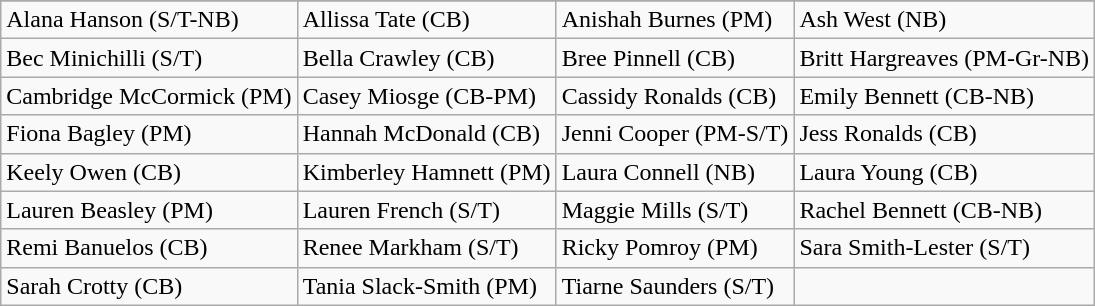<table class="wikitable">
<tr bgcolor=#bdb76b>
</tr>
<tr>
<td>Alana Hanson (S/T-NB)</td>
<td>Allissa Tate (CB)</td>
<td>Anishah Burnes (PM)</td>
<td>Ash West (NB)</td>
</tr>
<tr>
<td>Bec Minichilli (S/T)</td>
<td>Bella Crawley (CB)</td>
<td>Bree Pinnell (CB)</td>
<td>Britt Hargreaves (PM-Gr-NB)</td>
</tr>
<tr>
<td>Cambridge McCormick (PM)</td>
<td>Casey Miosge (CB-PM)</td>
<td>Cassidy Ronalds (CB)</td>
<td>Emily Bennett (CB-NB)</td>
</tr>
<tr>
<td>Fiona Bagley (PM)</td>
<td>Hannah McDonald (CB)</td>
<td>Jenni Cooper (PM-S/T)</td>
<td>Jess Ronalds (CB)</td>
</tr>
<tr>
<td>Keely Owen (CB)</td>
<td>Kimberley Hamnett (PM)</td>
<td>Laura Connell (NB)</td>
<td>Laura Young (CB)</td>
</tr>
<tr>
<td>Lauren Beasley (PM)</td>
<td>Lauren French (S/T)</td>
<td>Maggie Mills (S/T)</td>
<td>Rachel Bennett (CB-NB)</td>
</tr>
<tr>
<td>Remi Banuelos (CB)</td>
<td>Renee Markham (S/T)</td>
<td>Ricky Pomroy (PM)</td>
<td>Sara Smith-Lester (S/T)</td>
</tr>
<tr>
<td>Sarah Crotty (CB)</td>
<td>Tania Slack-Smith (PM)</td>
<td>Tiarne Saunders (S/T)</td>
<td></td>
</tr>
</table>
